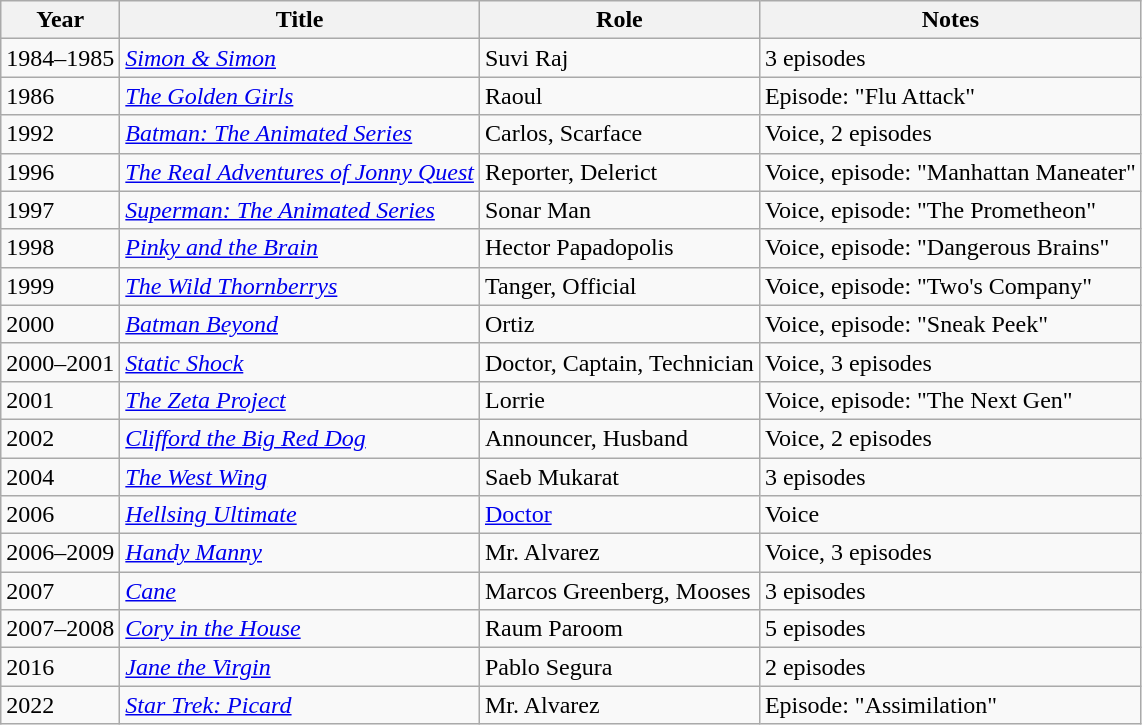<table class="wikitable sortable">
<tr>
<th>Year</th>
<th>Title</th>
<th>Role</th>
<th>Notes</th>
</tr>
<tr>
<td>1984–1985</td>
<td><em><a href='#'>Simon & Simon</a></em></td>
<td>Suvi Raj</td>
<td>3 episodes</td>
</tr>
<tr>
<td>1986</td>
<td><em><a href='#'>The Golden Girls</a></em></td>
<td>Raoul</td>
<td>Episode: "Flu Attack"</td>
</tr>
<tr>
<td>1992</td>
<td><em><a href='#'>Batman: The Animated Series</a></em></td>
<td>Carlos, Scarface</td>
<td>Voice, 2 episodes</td>
</tr>
<tr>
<td>1996</td>
<td><em><a href='#'>The Real Adventures of Jonny Quest</a></em></td>
<td>Reporter, Delerict</td>
<td>Voice, episode: "Manhattan Maneater"</td>
</tr>
<tr>
<td>1997</td>
<td><em><a href='#'>Superman: The Animated Series</a></em></td>
<td>Sonar Man</td>
<td>Voice, episode: "The Prometheon"</td>
</tr>
<tr>
<td>1998</td>
<td><em><a href='#'>Pinky and the Brain</a></em></td>
<td>Hector Papadopolis</td>
<td>Voice, episode: "Dangerous Brains"</td>
</tr>
<tr>
<td>1999</td>
<td><em><a href='#'>The Wild Thornberrys</a></em></td>
<td>Tanger, Official</td>
<td>Voice, episode: "Two's Company"</td>
</tr>
<tr>
<td>2000</td>
<td><em><a href='#'>Batman Beyond</a></em></td>
<td>Ortiz</td>
<td>Voice, episode: "Sneak Peek"</td>
</tr>
<tr>
<td>2000–2001</td>
<td><em><a href='#'>Static Shock</a></em></td>
<td>Doctor, Captain, Technician</td>
<td>Voice, 3 episodes</td>
</tr>
<tr>
<td>2001</td>
<td><em><a href='#'>The Zeta Project</a></em></td>
<td>Lorrie</td>
<td>Voice, episode: "The Next Gen"</td>
</tr>
<tr>
<td>2002</td>
<td><em><a href='#'>Clifford the Big Red Dog</a></em></td>
<td>Announcer, Husband</td>
<td>Voice, 2 episodes</td>
</tr>
<tr>
<td>2004</td>
<td><em><a href='#'>The West Wing</a></em></td>
<td>Saeb Mukarat</td>
<td>3 episodes</td>
</tr>
<tr>
<td>2006</td>
<td><em><a href='#'>Hellsing Ultimate</a></em></td>
<td><a href='#'>Doctor</a></td>
<td>Voice</td>
</tr>
<tr>
<td>2006–2009</td>
<td><em><a href='#'>Handy Manny</a></em></td>
<td>Mr. Alvarez</td>
<td>Voice, 3 episodes</td>
</tr>
<tr>
<td>2007</td>
<td><em><a href='#'>Cane</a></em></td>
<td>Marcos Greenberg, Mooses</td>
<td>3 episodes</td>
</tr>
<tr>
<td>2007–2008</td>
<td><em><a href='#'>Cory in the House</a></em></td>
<td>Raum Paroom</td>
<td>5 episodes</td>
</tr>
<tr>
<td>2016</td>
<td><em><a href='#'>Jane the Virgin</a></em></td>
<td>Pablo Segura</td>
<td>2 episodes</td>
</tr>
<tr>
<td>2022</td>
<td><em><a href='#'>Star Trek: Picard</a></em></td>
<td>Mr. Alvarez</td>
<td>Episode: "Assimilation"</td>
</tr>
</table>
